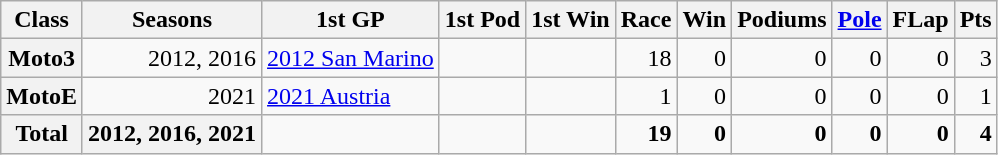<table class="wikitable" style=text-align:right>
<tr>
<th>Class</th>
<th>Seasons</th>
<th>1st GP</th>
<th>1st Pod</th>
<th>1st Win</th>
<th>Race</th>
<th>Win</th>
<th>Podiums</th>
<th><a href='#'>Pole</a></th>
<th>FLap</th>
<th>Pts</th>
</tr>
<tr>
<th>Moto3</th>
<td>2012, 2016</td>
<td align="left"><a href='#'>2012 San Marino</a></td>
<td align="left"></td>
<td align="left"></td>
<td>18</td>
<td>0</td>
<td>0</td>
<td>0</td>
<td>0</td>
<td>3</td>
</tr>
<tr>
<th>MotoE</th>
<td>2021</td>
<td align="left"><a href='#'>2021 Austria</a></td>
<td align="left"></td>
<td align="left"></td>
<td>1</td>
<td>0</td>
<td>0</td>
<td>0</td>
<td>0</td>
<td>1</td>
</tr>
<tr>
<th>Total</th>
<th>2012, 2016, 2021</th>
<td></td>
<td></td>
<td></td>
<td><strong>19</strong></td>
<td><strong>0</strong></td>
<td><strong>0</strong></td>
<td><strong>0</strong></td>
<td><strong>0</strong></td>
<td><strong>4</strong></td>
</tr>
</table>
